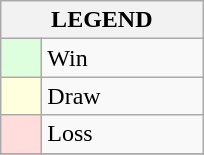<table class="wikitable" border="1">
<tr>
<th colspan="2">LEGEND</th>
</tr>
<tr>
<td style="background:#ddffdd;" width=20> </td>
<td width=100>Win</td>
</tr>
<tr>
<td style="background:#ffffdd"  width=20> </td>
<td width=100>Draw</td>
</tr>
<tr>
<td style="background:#ffdddd;" width=20> </td>
<td width=100>Loss</td>
</tr>
<tr>
</tr>
</table>
